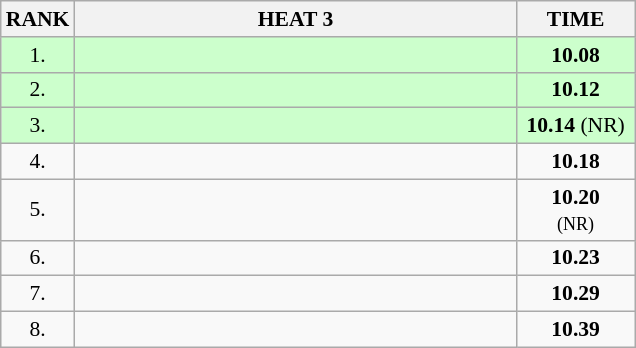<table class="wikitable" style="border-collapse: collapse; font-size: 90%;">
<tr>
<th>RANK</th>
<th style="width: 20em">HEAT 3</th>
<th style="width: 5em">TIME</th>
</tr>
<tr style="background:#ccffcc;">
<td align="center">1.</td>
<td></td>
<td align="center"><strong>10.08</strong></td>
</tr>
<tr style="background:#ccffcc;">
<td align="center">2.</td>
<td></td>
<td align="center"><strong>10.12</strong></td>
</tr>
<tr style="background:#ccffcc;">
<td align="center">3.</td>
<td></td>
<td align="center"><strong>10.14</strong> (NR)</td>
</tr>
<tr>
<td align="center">4.</td>
<td></td>
<td align="center"><strong>10.18</strong></td>
</tr>
<tr>
<td align="center">5.</td>
<td></td>
<td align="center"><strong>10.20</strong><br> <small>(NR)</small></td>
</tr>
<tr>
<td align="center">6.</td>
<td></td>
<td align="center"><strong>10.23</strong></td>
</tr>
<tr>
<td align="center">7.</td>
<td></td>
<td align="center"><strong>10.29</strong></td>
</tr>
<tr>
<td align="center">8.</td>
<td></td>
<td align="center"><strong>10.39</strong></td>
</tr>
</table>
